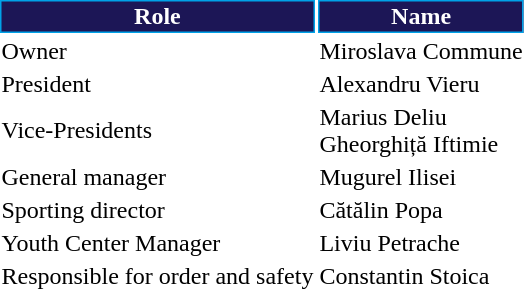<table class="toccolours">
<tr>
<th style="background:#1c1656;color:#FFFFFF;border:1px solid #00a2e8;">Role</th>
<th style="background:#1c1656;color:#FFFFFF;border:1px solid #00a2e8;">Name</th>
</tr>
<tr>
<td>Owner</td>
<td> Miroslava Commune</td>
</tr>
<tr>
<td>President</td>
<td> Alexandru Vieru</td>
</tr>
<tr>
<td>Vice-Presidents</td>
<td> Marius Deliu <br>  Gheorghiță Iftimie</td>
</tr>
<tr>
<td>General manager</td>
<td> Mugurel Ilisei</td>
</tr>
<tr>
<td>Sporting director</td>
<td> Cătălin Popa</td>
</tr>
<tr>
<td>Youth Center Manager</td>
<td> Liviu Petrache</td>
</tr>
<tr>
<td>Responsible for order and safety</td>
<td> Constantin Stoica</td>
</tr>
</table>
